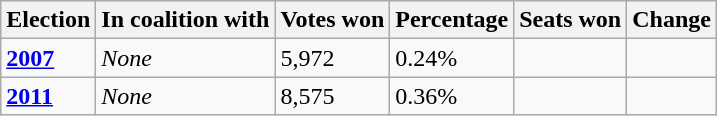<table class="wikitable">
<tr>
<th>Election</th>
<th>In coalition with</th>
<th>Votes won</th>
<th>Percentage</th>
<th>Seats won</th>
<th>Change</th>
</tr>
<tr>
<td><strong><a href='#'>2007</a></strong></td>
<td><em>None</em></td>
<td>5,972</td>
<td>0.24%</td>
<td></td>
<td></td>
</tr>
<tr>
<td><a href='#'><strong>2011</strong></a></td>
<td><em>None</em></td>
<td>8,575</td>
<td>0.36%</td>
<td></td>
<td></td>
</tr>
</table>
